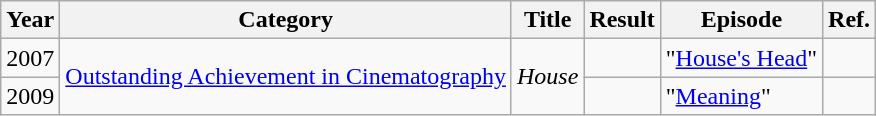<table class="wikitable">
<tr>
<th>Year</th>
<th>Category</th>
<th>Title</th>
<th>Result</th>
<th>Episode</th>
<th>Ref.</th>
</tr>
<tr>
<td>2007</td>
<td rowspan=2><a href='#'>Outstanding Achievement in Cinematography</a></td>
<td rowspan=2><em>House</em></td>
<td></td>
<td>"<a href='#'>House's Head</a>"</td>
<td></td>
</tr>
<tr>
<td>2009</td>
<td></td>
<td>"<a href='#'>Meaning</a>"</td>
<td></td>
</tr>
</table>
